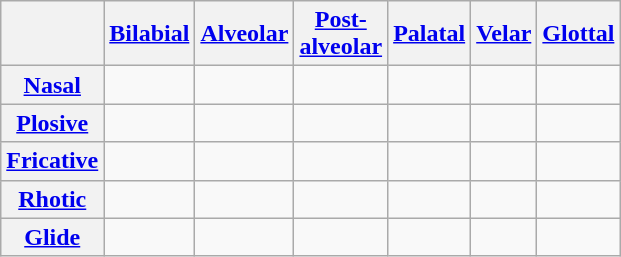<table class="wikitable" style="text-align:center">
<tr>
<th></th>
<th><a href='#'>Bilabial</a></th>
<th><a href='#'>Alveolar</a></th>
<th><a href='#'>Post-<br>alveolar</a></th>
<th><a href='#'>Palatal</a></th>
<th><a href='#'>Velar</a></th>
<th><a href='#'>Glottal</a></th>
</tr>
<tr>
<th><a href='#'>Nasal</a></th>
<td> </td>
<td> </td>
<td></td>
<td> </td>
<td></td>
<td></td>
</tr>
<tr>
<th><a href='#'>Plosive</a></th>
<td></td>
<td> </td>
<td></td>
<td> </td>
<td> </td>
<td> </td>
</tr>
<tr>
<th><a href='#'>Fricative</a></th>
<td></td>
<td> </td>
<td> </td>
<td> </td>
<td></td>
<td> </td>
</tr>
<tr>
<th><a href='#'>Rhotic</a></th>
<td></td>
<td></td>
<td> </td>
<td></td>
<td></td>
<td></td>
</tr>
<tr>
<th><a href='#'>Glide</a></th>
<td> </td>
<td></td>
<td></td>
<td> </td>
<td></td>
<td></td>
</tr>
</table>
